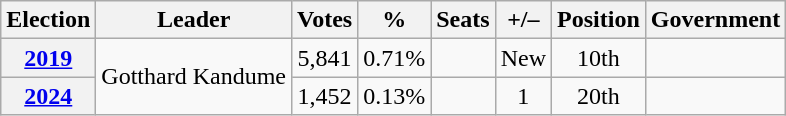<table class="wikitable" style="text-align:center">
<tr>
<th>Election</th>
<th>Leader</th>
<th><strong>Votes</strong></th>
<th><strong>%</strong></th>
<th><strong>Seats</strong></th>
<th>+/–</th>
<th><strong>Position</strong></th>
<th>Government</th>
</tr>
<tr>
<th><a href='#'>2019</a></th>
<td rowspan="2">Gotthard Kandume</td>
<td>5,841</td>
<td>0.71%</td>
<td></td>
<td>New</td>
<td> 10th</td>
<td></td>
</tr>
<tr>
<th><a href='#'>2024</a></th>
<td>1,452</td>
<td>0.13%</td>
<td></td>
<td> 1</td>
<td> 20th</td>
<td></td>
</tr>
</table>
